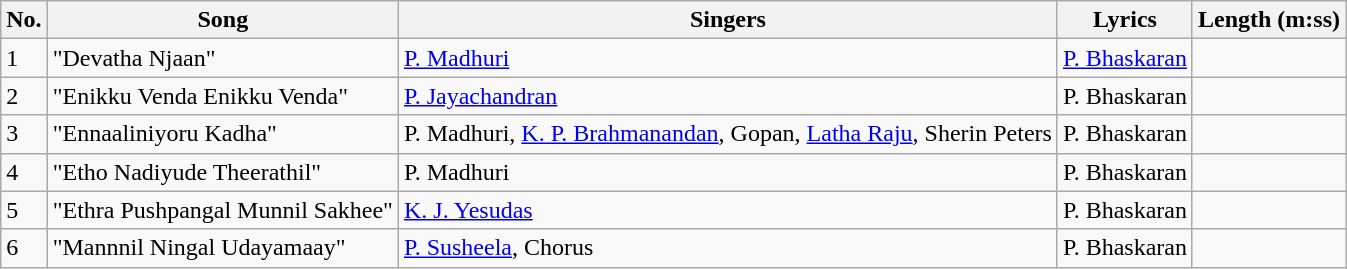<table class="wikitable">
<tr>
<th>No.</th>
<th>Song</th>
<th>Singers</th>
<th>Lyrics</th>
<th>Length (m:ss)</th>
</tr>
<tr>
<td>1</td>
<td>"Devatha Njaan"</td>
<td><a href='#'>P. Madhuri</a></td>
<td><a href='#'>P. Bhaskaran</a></td>
<td></td>
</tr>
<tr>
<td>2</td>
<td>"Enikku Venda Enikku Venda"</td>
<td><a href='#'>P. Jayachandran</a></td>
<td>P. Bhaskaran</td>
<td></td>
</tr>
<tr>
<td>3</td>
<td>"Ennaaliniyoru Kadha"</td>
<td>P. Madhuri, <a href='#'>K. P. Brahmanandan</a>, Gopan, <a href='#'>Latha Raju</a>, Sherin Peters</td>
<td>P. Bhaskaran</td>
<td></td>
</tr>
<tr>
<td>4</td>
<td>"Etho Nadiyude Theerathil"</td>
<td>P. Madhuri</td>
<td>P. Bhaskaran</td>
<td></td>
</tr>
<tr>
<td>5</td>
<td>"Ethra Pushpangal Munnil Sakhee"</td>
<td><a href='#'>K. J. Yesudas</a></td>
<td>P. Bhaskaran</td>
<td></td>
</tr>
<tr>
<td>6</td>
<td>"Mannnil Ningal Udayamaay"</td>
<td><a href='#'>P. Susheela</a>, Chorus</td>
<td>P. Bhaskaran</td>
<td></td>
</tr>
</table>
